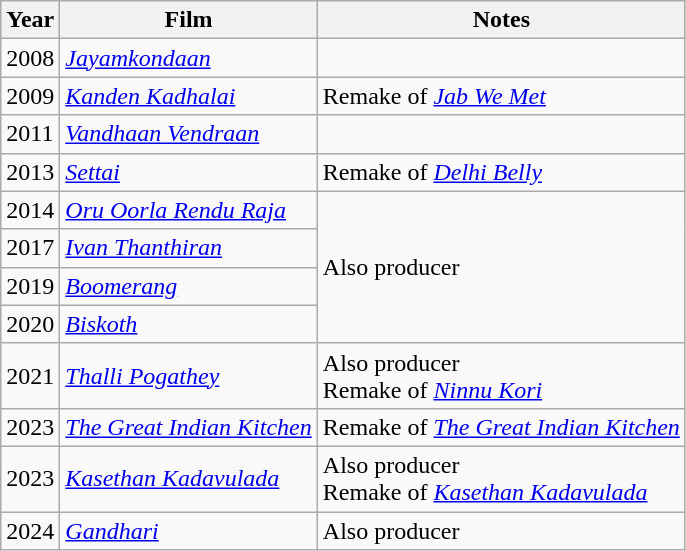<table class="wikitable">
<tr>
<th>Year</th>
<th>Film</th>
<th>Notes</th>
</tr>
<tr>
<td>2008</td>
<td><em><a href='#'>Jayamkondaan</a></em></td>
<td></td>
</tr>
<tr>
<td>2009</td>
<td><em><a href='#'>Kanden Kadhalai</a></em></td>
<td>Remake of <em><a href='#'>Jab We Met</a></em></td>
</tr>
<tr>
<td>2011</td>
<td><em><a href='#'>Vandhaan Vendraan</a></em></td>
<td></td>
</tr>
<tr>
<td>2013</td>
<td><em><a href='#'>Settai</a></em></td>
<td>Remake of <em><a href='#'>Delhi Belly</a></em></td>
</tr>
<tr>
<td>2014</td>
<td><em><a href='#'>Oru Oorla Rendu Raja</a></em></td>
<td rowspan="4">Also producer</td>
</tr>
<tr>
<td>2017</td>
<td><em><a href='#'>Ivan Thanthiran</a></em></td>
</tr>
<tr>
<td>2019</td>
<td><em><a href='#'>Boomerang</a></em></td>
</tr>
<tr>
<td>2020</td>
<td><em><a href='#'>Biskoth</a></em></td>
</tr>
<tr>
<td>2021</td>
<td><em><a href='#'>Thalli Pogathey</a></em></td>
<td>Also producer<br>Remake of <em><a href='#'>Ninnu Kori</a></em></td>
</tr>
<tr>
<td>2023</td>
<td><em><a href='#'>The Great Indian Kitchen</a></em></td>
<td>Remake of <em><a href='#'>The Great Indian Kitchen</a></em></td>
</tr>
<tr>
<td>2023</td>
<td><em><a href='#'>Kasethan Kadavulada</a></em></td>
<td>Also producer<br>Remake of <em><a href='#'>Kasethan Kadavulada</a></em></td>
</tr>
<tr>
<td>2024</td>
<td><em><a href='#'>Gandhari</a></em></td>
<td>Also producer</td>
</tr>
</table>
